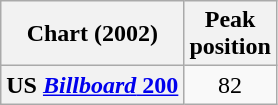<table class="wikitable sortable plainrowheaders" style="text-align:center">
<tr>
<th scope="col">Chart (2002)</th>
<th scope="col">Peak<br>position</th>
</tr>
<tr>
<th scope="row">US <a href='#'><em>Billboard</em> 200</a></th>
<td align="center">82</td>
</tr>
</table>
